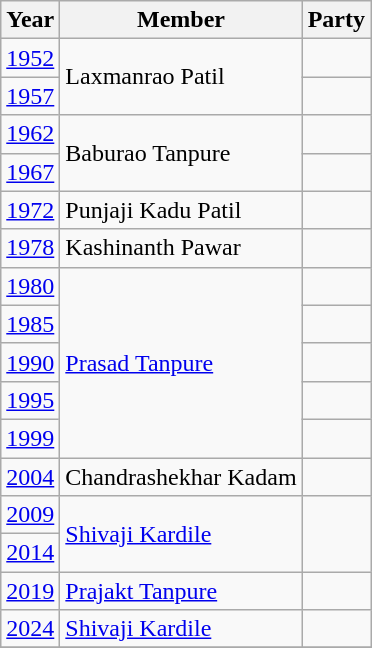<table class="wikitable">
<tr>
<th>Year</th>
<th>Member</th>
<th colspan="2">Party</th>
</tr>
<tr>
<td><a href='#'>1952</a></td>
<td rowspan="2">Laxmanrao Patil</td>
<td></td>
</tr>
<tr>
<td><a href='#'>1957</a></td>
<td></td>
</tr>
<tr>
<td><a href='#'>1962</a></td>
<td rowspan="2">Baburao Tanpure</td>
<td></td>
</tr>
<tr>
<td><a href='#'>1967</a></td>
</tr>
<tr>
<td><a href='#'>1972</a></td>
<td>Punjaji Kadu Patil</td>
<td></td>
</tr>
<tr>
<td><a href='#'>1978</a></td>
<td>Kashinanth Pawar</td>
<td></td>
</tr>
<tr>
<td><a href='#'>1980</a></td>
<td rowspan="5"><a href='#'>Prasad Tanpure</a></td>
<td></td>
</tr>
<tr>
<td><a href='#'>1985</a></td>
<td></td>
</tr>
<tr>
<td><a href='#'>1990</a></td>
<td></td>
</tr>
<tr>
<td><a href='#'>1995</a></td>
</tr>
<tr>
<td><a href='#'>1999</a></td>
<td></td>
</tr>
<tr>
<td><a href='#'>2004</a></td>
<td>Chandrashekhar Kadam</td>
<td></td>
</tr>
<tr>
<td><a href='#'>2009</a></td>
<td rowspan="2"><a href='#'>Shivaji Kardile</a></td>
</tr>
<tr>
<td><a href='#'>2014</a></td>
</tr>
<tr>
<td><a href='#'>2019</a></td>
<td><a href='#'>Prajakt Tanpure</a></td>
<td></td>
</tr>
<tr>
<td><a href='#'>2024</a></td>
<td><a href='#'>Shivaji Kardile</a></td>
<td></td>
</tr>
<tr>
</tr>
</table>
